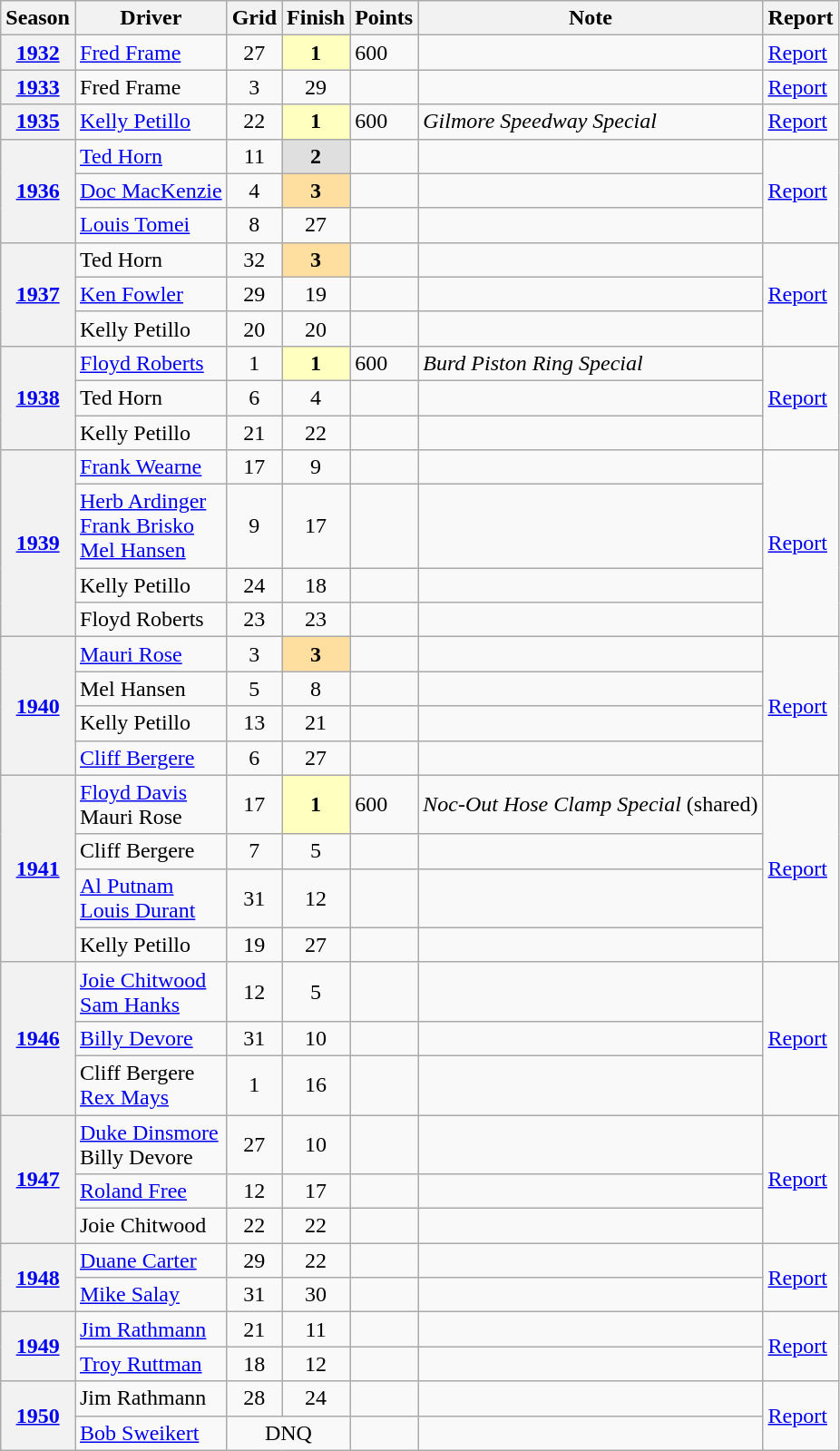<table class="wikitable">
<tr>
<th>Season</th>
<th>Driver</th>
<th>Grid</th>
<th>Finish</th>
<th>Points</th>
<th>Note</th>
<th>Report</th>
</tr>
<tr>
<th><a href='#'>1932</a></th>
<td><a href='#'>Fred Frame</a></td>
<td align=center>27</td>
<td style="background:#FFFFBF;" align=center><strong>1</strong></td>
<td>600</td>
<td> </td>
<td><a href='#'>Report</a></td>
</tr>
<tr>
<th><a href='#'>1933</a></th>
<td>Fred Frame</td>
<td align=center>3</td>
<td align=center>29</td>
<td></td>
<td></td>
<td><a href='#'>Report</a></td>
</tr>
<tr>
<th><a href='#'>1935</a></th>
<td><a href='#'>Kelly Petillo</a></td>
<td align=center>22</td>
<td style="background:#FFFFBF;" align=center><strong>1</strong></td>
<td>600</td>
<td><em>Gilmore Speedway Special</em></td>
<td><a href='#'>Report</a></td>
</tr>
<tr>
<th rowspan=3><a href='#'>1936</a></th>
<td><a href='#'>Ted Horn</a></td>
<td align=center>11</td>
<td style="background:#DFDFDF;" align=center><strong>2</strong></td>
<td></td>
<td></td>
<td rowspan=3><a href='#'>Report</a></td>
</tr>
<tr>
<td><a href='#'>Doc MacKenzie</a></td>
<td align=center>4</td>
<td style="background:#FFDF9F;" align=center><strong>3</strong></td>
<td></td>
<td></td>
</tr>
<tr>
<td><a href='#'>Louis Tomei</a></td>
<td align=center>8</td>
<td align=center>27</td>
<td></td>
<td></td>
</tr>
<tr>
<th rowspan=3><a href='#'>1937</a></th>
<td>Ted Horn</td>
<td align=center>32</td>
<td style="background:#FFDF9F;" align=center><strong>3</strong></td>
<td></td>
<td></td>
<td rowspan=3><a href='#'>Report</a></td>
</tr>
<tr>
<td><a href='#'>Ken Fowler</a></td>
<td align=center>29</td>
<td align=center>19</td>
<td></td>
<td></td>
</tr>
<tr>
<td>Kelly Petillo</td>
<td align=center>20</td>
<td align=center>20</td>
<td></td>
<td></td>
</tr>
<tr>
<th rowspan=3><a href='#'>1938</a></th>
<td><a href='#'>Floyd Roberts</a></td>
<td align=center>1</td>
<td style="background:#FFFFBF;" align=center><strong>1</strong></td>
<td>600</td>
<td><em>Burd Piston Ring Special</em></td>
<td rowspan=3><a href='#'>Report</a></td>
</tr>
<tr>
<td>Ted Horn</td>
<td align=center>6</td>
<td align=center>4</td>
<td></td>
<td></td>
</tr>
<tr>
<td>Kelly Petillo</td>
<td align=center>21</td>
<td align=center>22</td>
<td></td>
<td></td>
</tr>
<tr>
<th rowspan=4><a href='#'>1939</a></th>
<td><a href='#'>Frank Wearne</a></td>
<td align=center>17</td>
<td align=center>9</td>
<td></td>
<td></td>
<td rowspan=4><a href='#'>Report</a></td>
</tr>
<tr>
<td><a href='#'>Herb Ardinger</a><br><a href='#'>Frank Brisko</a><br><a href='#'>Mel Hansen</a></td>
<td align=center>9</td>
<td align=center>17</td>
<td></td>
<td></td>
</tr>
<tr>
<td>Kelly Petillo</td>
<td align=center>24</td>
<td align=center>18</td>
<td></td>
<td></td>
</tr>
<tr>
<td>Floyd Roberts</td>
<td align=center>23</td>
<td align=center>23</td>
<td></td>
<td></td>
</tr>
<tr>
<th rowspan=4><a href='#'>1940</a></th>
<td><a href='#'>Mauri Rose</a></td>
<td align=center>3</td>
<td style="background:#FFDF9F;" align=center><strong>3</strong></td>
<td></td>
<td></td>
<td rowspan=4><a href='#'>Report</a></td>
</tr>
<tr>
<td>Mel Hansen</td>
<td align=center>5</td>
<td align=center>8</td>
<td></td>
<td></td>
</tr>
<tr>
<td>Kelly Petillo</td>
<td align=center>13</td>
<td align=center>21</td>
<td></td>
<td></td>
</tr>
<tr>
<td><a href='#'>Cliff Bergere</a></td>
<td align=center>6</td>
<td align=center>27</td>
<td></td>
<td></td>
</tr>
<tr>
<th rowspan=4><a href='#'>1941</a></th>
<td><a href='#'>Floyd Davis</a><br>Mauri Rose</td>
<td align=center>17</td>
<td style="background:#FFFFBF;" align=center><strong>1</strong></td>
<td>600</td>
<td><em>Noc-Out Hose Clamp Special</em> (shared)</td>
<td rowspan=4><a href='#'>Report</a></td>
</tr>
<tr>
<td>Cliff Bergere</td>
<td align=center>7</td>
<td align=center>5</td>
<td></td>
<td></td>
</tr>
<tr>
<td><a href='#'>Al Putnam</a><br><a href='#'>Louis Durant</a></td>
<td align=center>31</td>
<td align=center>12</td>
<td></td>
<td></td>
</tr>
<tr>
<td>Kelly Petillo</td>
<td align=center>19</td>
<td align=center>27</td>
<td></td>
<td></td>
</tr>
<tr>
<th rowspan=3><a href='#'>1946</a></th>
<td><a href='#'>Joie Chitwood</a><br><a href='#'>Sam Hanks</a></td>
<td align=center>12</td>
<td align=center>5</td>
<td></td>
<td></td>
<td rowspan=3><a href='#'>Report</a></td>
</tr>
<tr>
<td><a href='#'>Billy Devore</a></td>
<td align=center>31</td>
<td align=center>10</td>
<td></td>
<td></td>
</tr>
<tr>
<td>Cliff Bergere<br><a href='#'>Rex Mays</a></td>
<td align=center>1</td>
<td align=center>16</td>
<td></td>
<td></td>
</tr>
<tr>
<th rowspan=3><a href='#'>1947</a></th>
<td><a href='#'>Duke Dinsmore</a><br>Billy Devore</td>
<td align=center>27</td>
<td align=center>10</td>
<td></td>
<td></td>
<td rowspan=3><a href='#'>Report</a></td>
</tr>
<tr>
<td><a href='#'>Roland Free</a></td>
<td align=center>12</td>
<td align=center>17</td>
<td></td>
<td></td>
</tr>
<tr>
<td>Joie Chitwood</td>
<td align=center>22</td>
<td align=center>22</td>
<td></td>
<td></td>
</tr>
<tr>
<th rowspan=2><a href='#'>1948</a></th>
<td><a href='#'>Duane Carter</a></td>
<td align=center>29</td>
<td align=center>22</td>
<td></td>
<td></td>
<td rowspan=2><a href='#'>Report</a></td>
</tr>
<tr>
<td><a href='#'>Mike Salay</a></td>
<td align=center>31</td>
<td align=center>30</td>
<td></td>
<td></td>
</tr>
<tr>
<th rowspan=2><a href='#'>1949</a></th>
<td><a href='#'>Jim Rathmann</a></td>
<td align=center>21</td>
<td align=center>11</td>
<td></td>
<td></td>
<td rowspan=2><a href='#'>Report</a></td>
</tr>
<tr>
<td><a href='#'>Troy Ruttman</a></td>
<td align=center>18</td>
<td align=center>12</td>
<td></td>
<td></td>
</tr>
<tr>
<th rowspan=2><a href='#'>1950</a></th>
<td>Jim Rathmann</td>
<td align=center>28</td>
<td align=center>24</td>
<td> </td>
<td> </td>
<td rowspan=2><a href='#'>Report</a></td>
</tr>
<tr>
<td><a href='#'>Bob Sweikert</a></td>
<td align=center colspan=2>DNQ</td>
<td> </td>
<td> </td>
</tr>
</table>
